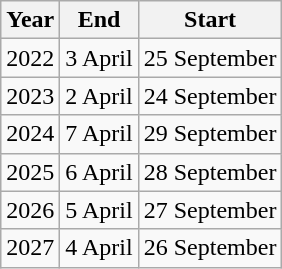<table class="wikitable">
<tr>
<th>Year</th>
<th>End</th>
<th>Start</th>
</tr>
<tr>
<td>2022</td>
<td>3 April</td>
<td>25 September</td>
</tr>
<tr>
<td>2023</td>
<td>2 April</td>
<td>24 September</td>
</tr>
<tr>
<td>2024</td>
<td>7 April</td>
<td>29 September</td>
</tr>
<tr>
<td>2025</td>
<td>6 April</td>
<td>28 September</td>
</tr>
<tr>
<td>2026</td>
<td>5 April</td>
<td>27 September</td>
</tr>
<tr>
<td>2027</td>
<td>4 April</td>
<td>26 September</td>
</tr>
</table>
